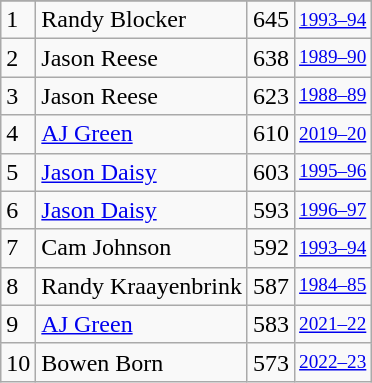<table class="wikitable">
<tr>
</tr>
<tr>
<td>1</td>
<td>Randy Blocker</td>
<td>645</td>
<td style="font-size:80%;"><a href='#'>1993–94</a></td>
</tr>
<tr>
<td>2</td>
<td>Jason Reese</td>
<td>638</td>
<td style="font-size:80%;"><a href='#'>1989–90</a></td>
</tr>
<tr>
<td>3</td>
<td>Jason Reese</td>
<td>623</td>
<td style="font-size:80%;"><a href='#'>1988–89</a></td>
</tr>
<tr>
<td>4</td>
<td><a href='#'>AJ Green</a></td>
<td>610</td>
<td style="font-size:80%;"><a href='#'>2019–20</a></td>
</tr>
<tr>
<td>5</td>
<td><a href='#'>Jason Daisy</a></td>
<td>603</td>
<td style="font-size:80%;"><a href='#'>1995–96</a></td>
</tr>
<tr>
<td>6</td>
<td><a href='#'>Jason Daisy</a></td>
<td>593</td>
<td style="font-size:80%;"><a href='#'>1996–97</a></td>
</tr>
<tr>
<td>7</td>
<td>Cam Johnson</td>
<td>592</td>
<td style="font-size:80%;"><a href='#'>1993–94</a></td>
</tr>
<tr>
<td>8</td>
<td>Randy Kraayenbrink</td>
<td>587</td>
<td style="font-size:80%;"><a href='#'>1984–85</a></td>
</tr>
<tr>
<td>9</td>
<td><a href='#'>AJ Green</a></td>
<td>583</td>
<td style="font-size:80%;"><a href='#'>2021–22</a></td>
</tr>
<tr>
<td>10</td>
<td>Bowen Born</td>
<td>573</td>
<td style="font-size:80%;"><a href='#'>2022–23</a></td>
</tr>
</table>
